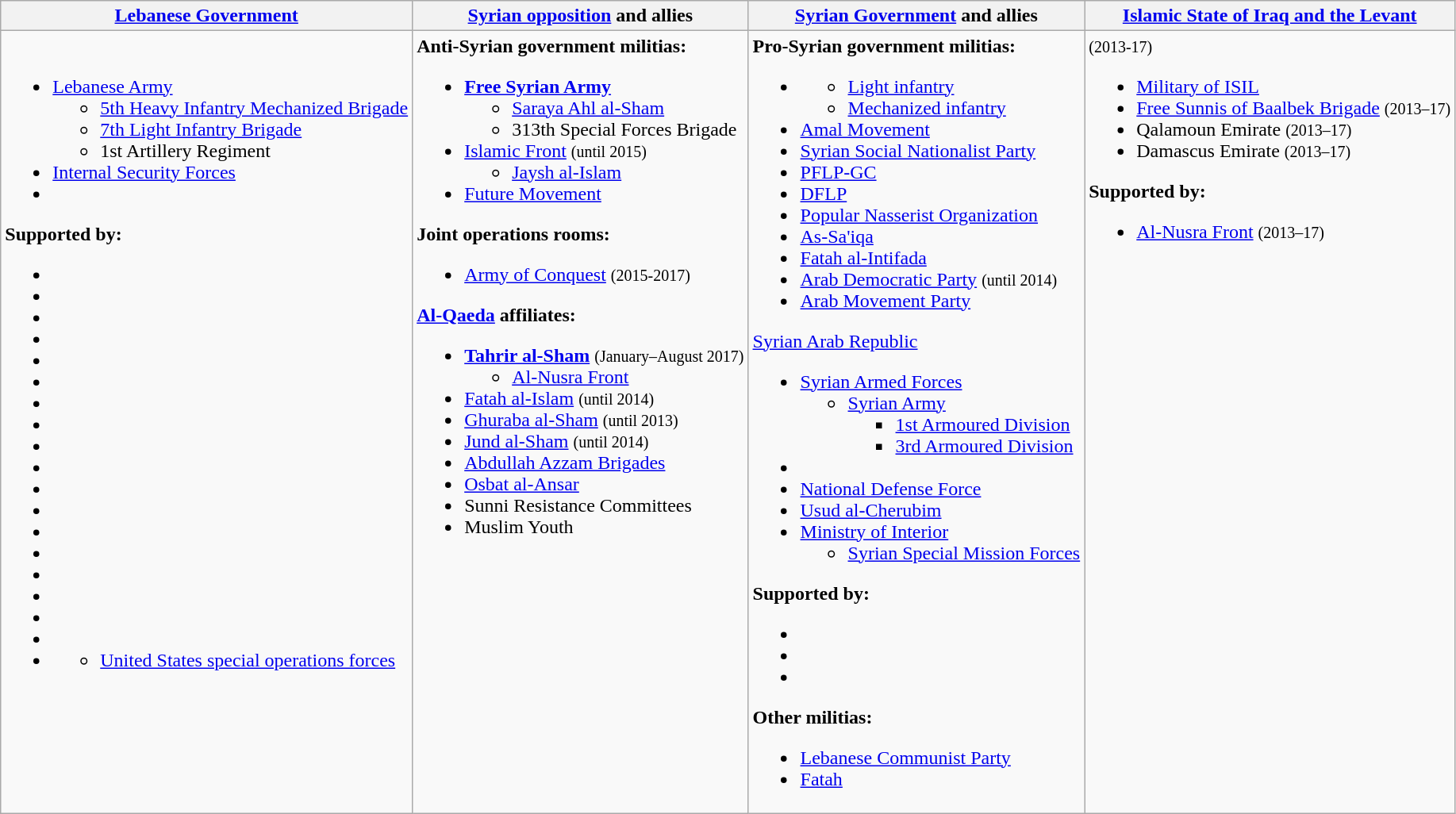<table class="wikitable">
<tr>
<th> <a href='#'>Lebanese Government</a></th>
<th> <a href='#'>Syrian opposition</a> and allies</th>
<th> <a href='#'>Syrian Government</a> and allies</th>
<th> <a href='#'>Islamic State of Iraq and the Levant</a></th>
</tr>
<tr>
<td valign=top><br><ul><li> <a href='#'>Lebanese Army</a><ul><li><a href='#'>5th Heavy Infantry Mechanized Brigade</a></li><li><a href='#'>7th Light Infantry Brigade</a></li><li>1st Artillery Regiment</li></ul></li><li><a href='#'>Internal Security Forces</a></li><li></li></ul><strong>Supported by:</strong><ul><li></li><li></li><li></li><li></li><li></li><li></li><li></li><li></li><li></li><li></li><li></li><li></li><li></li><li></li><li></li><li></li><li></li><li></li><li><ul><li> <a href='#'>United States special operations forces</a></li></ul></li></ul></td>
<td valign=top> <strong>Anti-Syrian government militias:</strong><br><ul><li> <strong><a href='#'>Free Syrian Army</a></strong><ul><li><a href='#'>Saraya Ahl al-Sham</a></li><li>313th Special Forces Brigade</li></ul></li><li> <a href='#'>Islamic Front</a> <small>(until 2015)</small><ul><li> <a href='#'>Jaysh al-Islam</a></li></ul></li><li> <a href='#'>Future Movement</a></li></ul><strong>Joint operations rooms:</strong><ul><li> <a href='#'>Army of Conquest</a> <small>(2015-2017)</small></li></ul> <strong><a href='#'>Al-Qaeda</a> affiliates:</strong><ul><li><strong> <a href='#'>Tahrir al-Sham</a></strong> <small>(January–August 2017)</small><ul><li> <a href='#'>Al-Nusra Front</a></li></ul></li><li> <a href='#'>Fatah al-Islam</a> <small>(until 2014)</small></li><li><a href='#'>Ghuraba al-Sham</a> <small>(until 2013)</small></li><li><a href='#'>Jund al-Sham</a> <small>(until 2014)</small></li><li><a href='#'>Abdullah Azzam Brigades</a></li><li><a href='#'>Osbat al-Ansar</a></li><li>Sunni Resistance Committees</li><li>Muslim Youth</li></ul></td>
<td valign=top> <strong>Pro-Syrian government militias:</strong><br><ul><li><ul><li><a href='#'>Light infantry</a></li><li><a href='#'>Mechanized infantry</a></li></ul></li><li> <a href='#'>Amal Movement</a></li><li> <a href='#'>Syrian Social Nationalist Party</a></li><li> <a href='#'>PFLP-GC</a></li><li> <a href='#'>DFLP</a></li><li> <a href='#'>Popular Nasserist Organization</a></li><li> <a href='#'>As-Sa'iqa</a></li><li><a href='#'>Fatah al-Intifada</a></li><li><a href='#'>Arab Democratic Party</a> <small>(until 2014)</small></li><li><a href='#'>Arab Movement Party</a></li></ul> <a href='#'>Syrian Arab Republic</a><ul><li> <a href='#'>Syrian Armed Forces</a><ul><li> <a href='#'>Syrian Army</a><ul><li><a href='#'>1st Armoured Division</a></li><li><a href='#'>3rd Armoured Division</a></li></ul></li></ul></li><li></li><li> <a href='#'>National Defense Force</a></li><li><a href='#'>Usud al-Cherubim</a></li><li><a href='#'>Ministry of Interior</a><ul><li><a href='#'>Syrian Special Mission Forces</a></li></ul></li></ul><strong>Supported by:</strong><ul><li></li><li></li><li></li></ul><strong>Other militias:</strong><ul><li> <a href='#'>Lebanese Communist Party</a></li><li> <a href='#'>Fatah</a></li></ul></td>
<td valign=top><strong></strong> <small>(2013-17)</small><br><ul><li><a href='#'>Military of ISIL</a></li><li><a href='#'>Free Sunnis of Baalbek Brigade</a> <small>(2013–17)</small></li><li>Qalamoun Emirate <small>(2013–17)</small></li><li>Damascus Emirate <small>(2013–17)</small></li></ul><strong>Supported by:</strong><ul><li> <a href='#'>Al-Nusra Front</a> <small>(2013–17)</small></li></ul></td>
</tr>
</table>
